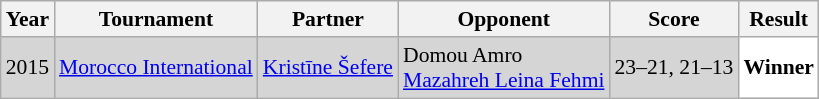<table class="sortable wikitable" style="font-size: 90%;">
<tr>
<th>Year</th>
<th>Tournament</th>
<th>Partner</th>
<th>Opponent</th>
<th>Score</th>
<th>Result</th>
</tr>
<tr style="background:#D5D5D5">
<td align="center">2015</td>
<td align="left"><a href='#'>Morocco International</a></td>
<td align="left"> <a href='#'>Kristīne Šefere</a></td>
<td align="left"> Domou Amro <br>  <a href='#'>Mazahreh Leina Fehmi</a></td>
<td align="left">23–21, 21–13</td>
<td style="text-align:left; background:white"> <strong>Winner</strong></td>
</tr>
</table>
